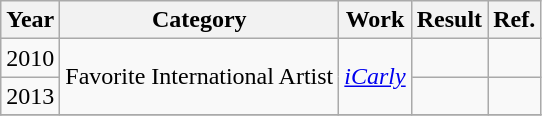<table class="wikitable">
<tr>
<th>Year</th>
<th>Category</th>
<th>Work</th>
<th>Result</th>
<th>Ref.</th>
</tr>
<tr>
<td>2010</td>
<td rowspan="2">Favorite International Artist</td>
<td rowspan="2"><em><a href='#'>iCarly</a></em></td>
<td></td>
<td></td>
</tr>
<tr>
<td>2013</td>
<td></td>
<td></td>
</tr>
<tr>
</tr>
</table>
